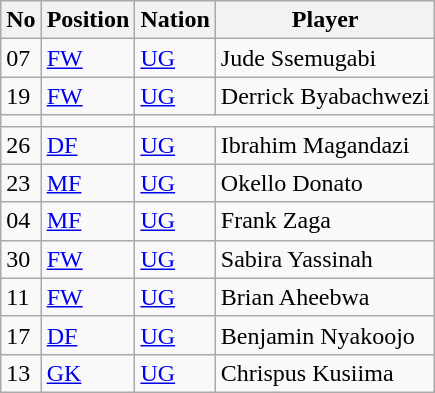<table class="wikitable">
<tr>
<th>No</th>
<th>Position</th>
<th>Nation</th>
<th>Player</th>
</tr>
<tr>
<td>07</td>
<td><a href='#'>FW</a></td>
<td><a href='#'>UG</a></td>
<td>Jude Ssemugabi</td>
</tr>
<tr>
<td>19</td>
<td><a href='#'>FW</a></td>
<td><a href='#'>UG</a></td>
<td>Derrick Byabachwezi</td>
</tr>
<tr>
<td></td>
<td></td>
</tr>
<tr>
<td>26</td>
<td><a href='#'>DF</a></td>
<td><a href='#'>UG</a></td>
<td>Ibrahim Magandazi</td>
</tr>
<tr>
<td>23</td>
<td><a href='#'>MF</a></td>
<td><a href='#'>UG</a></td>
<td>Okello Donato</td>
</tr>
<tr>
<td>04</td>
<td><a href='#'>MF</a></td>
<td><a href='#'>UG</a></td>
<td>Frank Zaga</td>
</tr>
<tr>
<td>30</td>
<td><a href='#'>FW</a></td>
<td><a href='#'>UG</a></td>
<td>Sabira Yassinah</td>
</tr>
<tr>
<td>11</td>
<td><a href='#'>FW</a></td>
<td><a href='#'>UG</a></td>
<td>Brian Aheebwa</td>
</tr>
<tr>
<td>17</td>
<td><a href='#'>DF</a></td>
<td><a href='#'>UG</a></td>
<td>Benjamin Nyakoojo</td>
</tr>
<tr>
<td>13</td>
<td><a href='#'>GK</a></td>
<td><a href='#'>UG</a></td>
<td>Chrispus Kusiima</td>
</tr>
</table>
